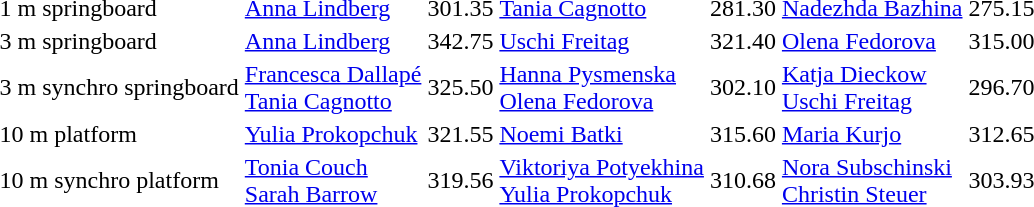<table>
<tr>
<td>1 m springboard<br></td>
<td><a href='#'>Anna Lindberg</a><br></td>
<td>301.35</td>
<td><a href='#'>Tania Cagnotto</a><br></td>
<td>281.30</td>
<td><a href='#'>Nadezhda Bazhina</a><br></td>
<td>275.15</td>
</tr>
<tr>
<td>3 m springboard<br></td>
<td><a href='#'>Anna Lindberg</a><br></td>
<td>342.75</td>
<td><a href='#'>Uschi Freitag</a><br></td>
<td>321.40</td>
<td><a href='#'>Olena Fedorova</a><br></td>
<td>315.00</td>
</tr>
<tr>
<td>3 m synchro springboard<br></td>
<td><a href='#'>Francesca Dallapé</a><br><a href='#'>Tania Cagnotto</a><br></td>
<td>325.50</td>
<td><a href='#'>Hanna Pysmenska</a><br><a href='#'>Olena Fedorova</a><br></td>
<td>302.10</td>
<td><a href='#'>Katja Dieckow</a><br><a href='#'>Uschi Freitag</a><br></td>
<td>296.70</td>
</tr>
<tr>
<td>10 m platform<br></td>
<td><a href='#'>Yulia Prokopchuk</a><br></td>
<td>321.55</td>
<td><a href='#'>Noemi Batki</a><br></td>
<td>315.60</td>
<td><a href='#'>Maria Kurjo</a><br></td>
<td>312.65</td>
</tr>
<tr>
<td>10 m synchro platform<br></td>
<td><a href='#'>Tonia Couch</a><br><a href='#'>Sarah Barrow</a><br></td>
<td>319.56</td>
<td><a href='#'>Viktoriya Potyekhina</a><br><a href='#'>Yulia Prokopchuk</a><br></td>
<td>310.68</td>
<td><a href='#'>Nora Subschinski</a><br><a href='#'>Christin Steuer</a><br></td>
<td>303.93</td>
</tr>
</table>
